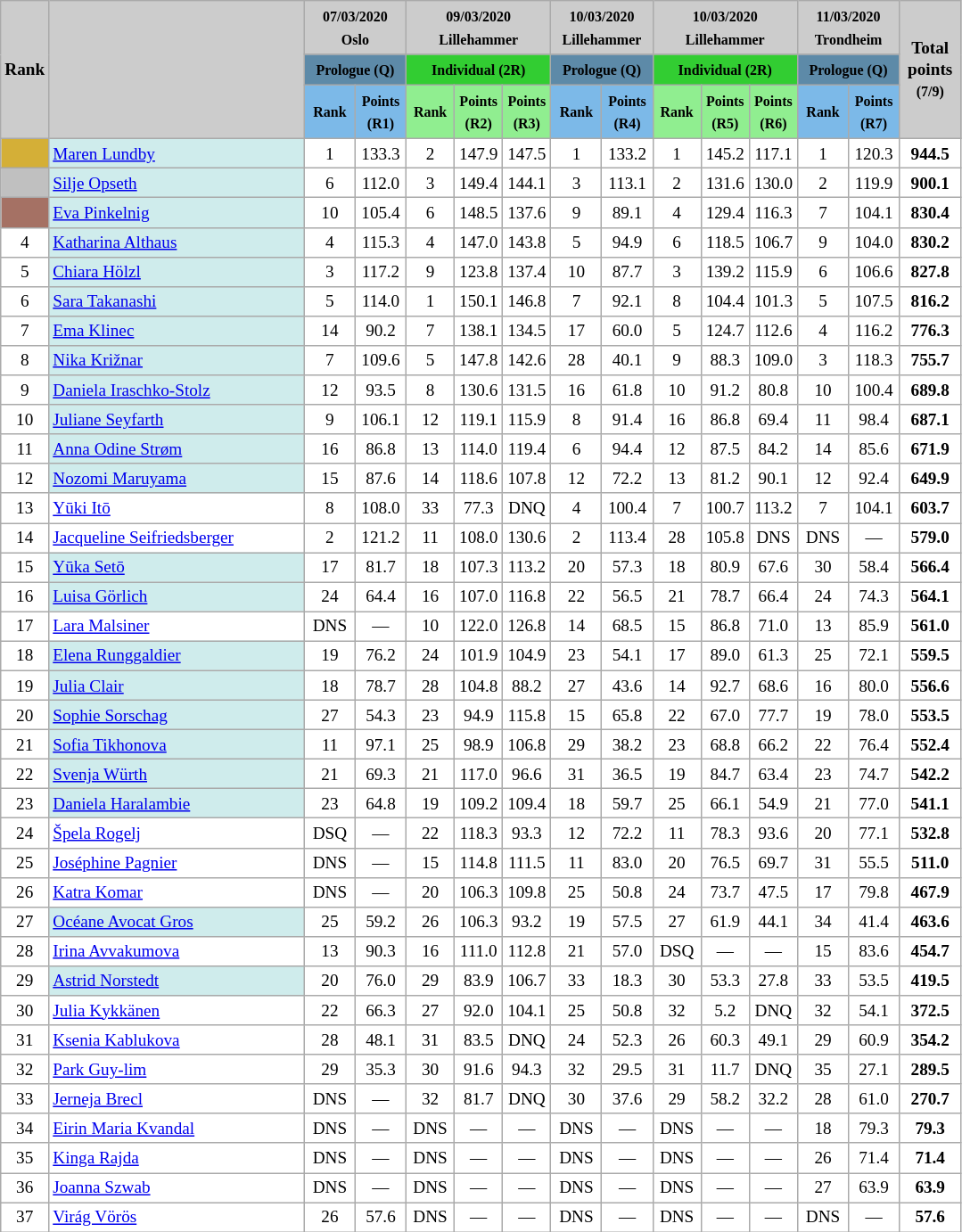<table class="wikitable plainrowheaders" style="background:#fff; font-size:80%; line-height:16px; border:gray solid 1px; border-collapse:collapse;">
<tr style="background:#ccc; text-align:center;">
<th scope="col" style="background:#ccc;" width=10px;"  rowspan=3>Rank</th>
<th scope="col" style="background:#ccc;" width=185px;" rowspan=3></th>
<th scope="col" style="background:#ccc;" width=70px;" colspan=2><small>07/03/2020<br>Oslo</small></th>
<th scope="col" style="background:#ccc;" width=70px;" colspan=3><small>09/03/2020<br>Lillehammer</small></th>
<th scope="col" style="background:#ccc;" width=70px;" colspan=2><small>10/03/2020<br>Lillehammer</small></th>
<th scope="col" style="background:#ccc;" width=45px;" colspan=3><small>10/03/2020<br>Lillehammer</small></th>
<th scope="col" style="background:#ccc;" width=70px;" colspan=2><small>11/03/2020<br>Trondheim</small></th>
<th scope="col" style="background:#ccc;" width=40px;" rowspan=3>Total<br>points<br><small>(7/9)</small></th>
</tr>
<tr>
<th scope="col" style="background:#5D8AA8;" width=60px;" colspan=2><small>Prologue (Q)</small></th>
<th scope="col" style="background:#32CD32;" width=70px;" colspan=3><small>Individual (2R)</small></th>
<th scope="col" style="background:#5D8AA8;" width=60px;" colspan=2><small>Prologue (Q)</small></th>
<th scope="col" style="background:#32CD32;" width=45px;" colspan=3><small>Individual (2R)</small></th>
<th scope="col" style="background:#5D8AA8;" width=60px;" colspan=2><small>Prologue (Q)</small></th>
</tr>
<tr>
<th scope="col" style="background:#7CB9E8;" width=30px;"><small>Rank</small></th>
<th scope="col" style="background:#7CB9E8;" width=30px;"><small>Points<br>(R1)</small></th>
<th scope="col" style="background:#90EE90;" width=30px;"><small>Rank</small></th>
<th scope="col" style="background:#90EE90;" width=30px;"><small>Points<br>(R2)</small></th>
<th scope="col" style="background:#90EE90;" width=30px;"><small>Points<br>(R3)</small></th>
<th scope="col" style="background:#7CB9E8;" width=30px;"><small>Rank</small></th>
<th scope="col" style="background:#7CB9E8;" width=30px;"><small>Points<br>(R4)</small></th>
<th scope="col" style="background:#90EE90;" width=30px;"><small>Rank</small></th>
<th scope="col" style="background:#90EE90;" width=30px;"><small>Points<br>(R5)</small></th>
<th scope="col" style="background:#90EE90;" width=30px;"><small>Points<br>(R6)</small></th>
<th scope="col" style="background:#7CB9E8;" width=30px;"><small>Rank</small></th>
<th scope="col" style="background:#7CB9E8;" width=30px;"><small>Points<br>(R7)</small></th>
</tr>
<tr align=center>
<td bgcolor=#d4af37></td>
<td align=left bgcolor=#CFECEC> <a href='#'>Maren Lundby</a></td>
<td>1</td>
<td>133.3</td>
<td>2</td>
<td>147.9</td>
<td>147.5</td>
<td>1</td>
<td>133.2</td>
<td>1</td>
<td>145.2</td>
<td>117.1</td>
<td>1</td>
<td>120.3</td>
<td><strong>944.5</strong></td>
</tr>
<tr align=center>
<td bgcolor=silver></td>
<td align=left bgcolor=#CFECEC> <a href='#'>Silje Opseth</a></td>
<td>6</td>
<td>112.0</td>
<td>3</td>
<td>149.4</td>
<td>144.1</td>
<td>3</td>
<td>113.1</td>
<td>2</td>
<td>131.6</td>
<td>130.0</td>
<td>2</td>
<td>119.9</td>
<td><strong>900.1</strong></td>
</tr>
<tr align=center>
<td bgcolor=#a57164></td>
<td align=left bgcolor=#CFECEC> <a href='#'>Eva Pinkelnig</a></td>
<td>10</td>
<td>105.4</td>
<td>6</td>
<td>148.5</td>
<td>137.6</td>
<td>9</td>
<td>89.1</td>
<td>4</td>
<td>129.4</td>
<td>116.3</td>
<td>7</td>
<td>104.1</td>
<td><strong>830.4</strong></td>
</tr>
<tr align=center>
<td>4</td>
<td align=left bgcolor=#CFECEC> <a href='#'>Katharina Althaus</a></td>
<td>4</td>
<td>115.3</td>
<td>4</td>
<td>147.0</td>
<td>143.8</td>
<td>5</td>
<td>94.9</td>
<td>6</td>
<td>118.5</td>
<td>106.7</td>
<td>9</td>
<td>104.0</td>
<td><strong>830.2</strong></td>
</tr>
<tr align=center>
<td>5</td>
<td align=left bgcolor=#CFECEC> <a href='#'>Chiara Hölzl</a></td>
<td>3</td>
<td>117.2</td>
<td>9</td>
<td>123.8</td>
<td>137.4</td>
<td>10</td>
<td>87.7</td>
<td>3</td>
<td>139.2</td>
<td>115.9</td>
<td>6</td>
<td>106.6</td>
<td><strong>827.8</strong></td>
</tr>
<tr align=center>
<td>6</td>
<td align=left bgcolor=#CFECEC> <a href='#'>Sara Takanashi</a></td>
<td>5</td>
<td>114.0</td>
<td>1</td>
<td>150.1</td>
<td>146.8</td>
<td>7</td>
<td>92.1</td>
<td>8</td>
<td>104.4</td>
<td>101.3</td>
<td>5</td>
<td>107.5</td>
<td><strong>816.2</strong></td>
</tr>
<tr align=center>
<td>7</td>
<td align=left bgcolor=#CFECEC> <a href='#'>Ema Klinec</a></td>
<td>14</td>
<td>90.2</td>
<td>7</td>
<td>138.1</td>
<td>134.5</td>
<td>17</td>
<td>60.0</td>
<td>5</td>
<td>124.7</td>
<td>112.6</td>
<td>4</td>
<td>116.2</td>
<td><strong>776.3</strong></td>
</tr>
<tr align=center>
<td>8</td>
<td align=left bgcolor=#CFECEC> <a href='#'>Nika Križnar</a></td>
<td>7</td>
<td>109.6</td>
<td>5</td>
<td>147.8</td>
<td>142.6</td>
<td>28</td>
<td>40.1</td>
<td>9</td>
<td>88.3</td>
<td>109.0</td>
<td>3</td>
<td>118.3</td>
<td><strong>755.7</strong></td>
</tr>
<tr align=center>
<td>9</td>
<td align=left bgcolor=#CFECEC> <a href='#'>Daniela Iraschko-Stolz</a></td>
<td>12</td>
<td>93.5</td>
<td>8</td>
<td>130.6</td>
<td>131.5</td>
<td>16</td>
<td>61.8</td>
<td>10</td>
<td>91.2</td>
<td>80.8</td>
<td>10</td>
<td>100.4</td>
<td><strong>689.8</strong></td>
</tr>
<tr align=center>
<td>10</td>
<td align=left bgcolor=#CFECEC> <a href='#'>Juliane Seyfarth</a></td>
<td>9</td>
<td>106.1</td>
<td>12</td>
<td>119.1</td>
<td>115.9</td>
<td>8</td>
<td>91.4</td>
<td>16</td>
<td>86.8</td>
<td>69.4</td>
<td>11</td>
<td>98.4</td>
<td><strong>687.1</strong></td>
</tr>
<tr align=center>
<td>11</td>
<td align=left bgcolor=#CFECEC> <a href='#'>Anna Odine Strøm</a></td>
<td>16</td>
<td>86.8</td>
<td>13</td>
<td>114.0</td>
<td>119.4</td>
<td>6</td>
<td>94.4</td>
<td>12</td>
<td>87.5</td>
<td>84.2</td>
<td>14</td>
<td>85.6</td>
<td><strong>671.9</strong></td>
</tr>
<tr align=center>
<td>12</td>
<td align=left bgcolor=#CFECEC> <a href='#'>Nozomi Maruyama</a></td>
<td>15</td>
<td>87.6</td>
<td>14</td>
<td>118.6</td>
<td>107.8</td>
<td>12</td>
<td>72.2</td>
<td>13</td>
<td>81.2</td>
<td>90.1</td>
<td>12</td>
<td>92.4</td>
<td><strong>649.9</strong></td>
</tr>
<tr align=center>
<td>13</td>
<td align=left> <a href='#'>Yūki Itō</a></td>
<td>8</td>
<td>108.0</td>
<td>33</td>
<td>77.3</td>
<td>DNQ</td>
<td>4</td>
<td>100.4</td>
<td>7</td>
<td>100.7</td>
<td>113.2</td>
<td>7</td>
<td>104.1</td>
<td><strong>603.7</strong></td>
</tr>
<tr align=center>
<td>14</td>
<td align=left> <a href='#'>Jacqueline Seifriedsberger</a></td>
<td>2</td>
<td>121.2</td>
<td>11</td>
<td>108.0</td>
<td>130.6</td>
<td>2</td>
<td>113.4</td>
<td>28</td>
<td>105.8</td>
<td>DNS</td>
<td>DNS</td>
<td>—</td>
<td><strong>579.0</strong></td>
</tr>
<tr align=center>
<td>15</td>
<td align=left bgcolor=#CFECEC> <a href='#'>Yūka Setō</a></td>
<td>17</td>
<td>81.7</td>
<td>18</td>
<td>107.3</td>
<td>113.2</td>
<td>20</td>
<td>57.3</td>
<td>18</td>
<td>80.9</td>
<td>67.6</td>
<td>30</td>
<td>58.4</td>
<td><strong>566.4</strong></td>
</tr>
<tr align=center>
<td>16</td>
<td align=left bgcolor=#CFECEC> <a href='#'>Luisa Görlich</a></td>
<td>24</td>
<td>64.4</td>
<td>16</td>
<td>107.0</td>
<td>116.8</td>
<td>22</td>
<td>56.5</td>
<td>21</td>
<td>78.7</td>
<td>66.4</td>
<td>24</td>
<td>74.3</td>
<td><strong>564.1</strong></td>
</tr>
<tr align=center>
<td>17</td>
<td align=left> <a href='#'>Lara Malsiner</a></td>
<td>DNS</td>
<td>—</td>
<td>10</td>
<td>122.0</td>
<td>126.8</td>
<td>14</td>
<td>68.5</td>
<td>15</td>
<td>86.8</td>
<td>71.0</td>
<td>13</td>
<td>85.9</td>
<td><strong>561.0</strong></td>
</tr>
<tr align=center>
<td>18</td>
<td align=left bgcolor=#CFECEC> <a href='#'>Elena Runggaldier</a></td>
<td>19</td>
<td>76.2</td>
<td>24</td>
<td>101.9</td>
<td>104.9</td>
<td>23</td>
<td>54.1</td>
<td>17</td>
<td>89.0</td>
<td>61.3</td>
<td>25</td>
<td>72.1</td>
<td><strong>559.5</strong></td>
</tr>
<tr align=center>
<td>19</td>
<td align=left bgcolor=#CFECEC> <a href='#'>Julia Clair</a></td>
<td>18</td>
<td>78.7</td>
<td>28</td>
<td>104.8</td>
<td>88.2</td>
<td>27</td>
<td>43.6</td>
<td>14</td>
<td>92.7</td>
<td>68.6</td>
<td>16</td>
<td>80.0</td>
<td><strong>556.6</strong></td>
</tr>
<tr align=center>
<td>20</td>
<td align=left bgcolor=#CFECEC> <a href='#'>Sophie Sorschag</a></td>
<td>27</td>
<td>54.3</td>
<td>23</td>
<td>94.9</td>
<td>115.8</td>
<td>15</td>
<td>65.8</td>
<td>22</td>
<td>67.0</td>
<td>77.7</td>
<td>19</td>
<td>78.0</td>
<td><strong>553.5</strong></td>
</tr>
<tr align=center>
<td>21</td>
<td align=left bgcolor=#CFECEC> <a href='#'>Sofia Tikhonova</a></td>
<td>11</td>
<td>97.1</td>
<td>25</td>
<td>98.9</td>
<td>106.8</td>
<td>29</td>
<td>38.2</td>
<td>23</td>
<td>68.8</td>
<td>66.2</td>
<td>22</td>
<td>76.4</td>
<td><strong>552.4</strong></td>
</tr>
<tr align=center>
<td>22</td>
<td align=left bgcolor=#CFECEC> <a href='#'>Svenja Würth</a></td>
<td>21</td>
<td>69.3</td>
<td>21</td>
<td>117.0</td>
<td>96.6</td>
<td>31</td>
<td>36.5</td>
<td>19</td>
<td>84.7</td>
<td>63.4</td>
<td>23</td>
<td>74.7</td>
<td><strong>542.2</strong></td>
</tr>
<tr align=center>
<td>23</td>
<td align=left bgcolor=#CFECEC> <a href='#'>Daniela Haralambie</a></td>
<td>23</td>
<td>64.8</td>
<td>19</td>
<td>109.2</td>
<td>109.4</td>
<td>18</td>
<td>59.7</td>
<td>25</td>
<td>66.1</td>
<td>54.9</td>
<td>21</td>
<td>77.0</td>
<td><strong>541.1</strong></td>
</tr>
<tr align=center>
<td>24</td>
<td align=left> <a href='#'>Špela Rogelj</a></td>
<td>DSQ</td>
<td>—</td>
<td>22</td>
<td>118.3</td>
<td>93.3</td>
<td>12</td>
<td>72.2</td>
<td>11</td>
<td>78.3</td>
<td>93.6</td>
<td>20</td>
<td>77.1</td>
<td><strong>532.8</strong></td>
</tr>
<tr align=center>
<td>25</td>
<td align=left> <a href='#'>Joséphine Pagnier</a></td>
<td>DNS</td>
<td>—</td>
<td>15</td>
<td>114.8</td>
<td>111.5</td>
<td>11</td>
<td>83.0</td>
<td>20</td>
<td>76.5</td>
<td>69.7</td>
<td>31</td>
<td>55.5</td>
<td><strong>511.0</strong></td>
</tr>
<tr align=center>
<td>26</td>
<td align=left> <a href='#'>Katra Komar</a></td>
<td>DNS</td>
<td>—</td>
<td>20</td>
<td>106.3</td>
<td>109.8</td>
<td>25</td>
<td>50.8</td>
<td>24</td>
<td>73.7</td>
<td>47.5</td>
<td>17</td>
<td>79.8</td>
<td><strong>467.9</strong></td>
</tr>
<tr align=center>
<td>27</td>
<td align=left bgcolor=#CFECEC> <a href='#'>Océane Avocat Gros</a></td>
<td>25</td>
<td>59.2</td>
<td>26</td>
<td>106.3</td>
<td>93.2</td>
<td>19</td>
<td>57.5</td>
<td>27</td>
<td>61.9</td>
<td>44.1</td>
<td>34</td>
<td>41.4</td>
<td><strong>463.6</strong></td>
</tr>
<tr align=center>
<td>28</td>
<td align=left> <a href='#'>Irina Avvakumova</a></td>
<td>13</td>
<td>90.3</td>
<td>16</td>
<td>111.0</td>
<td>112.8</td>
<td>21</td>
<td>57.0</td>
<td>DSQ</td>
<td>—</td>
<td>—</td>
<td>15</td>
<td>83.6</td>
<td><strong>454.7</strong></td>
</tr>
<tr align=center>
<td>29</td>
<td align=left bgcolor=#CFECEC> <a href='#'>Astrid Norstedt</a></td>
<td>20</td>
<td>76.0</td>
<td>29</td>
<td>83.9</td>
<td>106.7</td>
<td>33</td>
<td>18.3</td>
<td>30</td>
<td>53.3</td>
<td>27.8</td>
<td>33</td>
<td>53.5</td>
<td><strong>419.5</strong></td>
</tr>
<tr align=center>
<td>30</td>
<td align=left> <a href='#'>Julia Kykkänen</a></td>
<td>22</td>
<td>66.3</td>
<td>27</td>
<td>92.0</td>
<td>104.1</td>
<td>25</td>
<td>50.8</td>
<td>32</td>
<td>5.2</td>
<td>DNQ</td>
<td>32</td>
<td>54.1</td>
<td><strong>372.5</strong></td>
</tr>
<tr align=center>
<td>31</td>
<td align=left> <a href='#'>Ksenia Kablukova</a></td>
<td>28</td>
<td>48.1</td>
<td>31</td>
<td>83.5</td>
<td>DNQ</td>
<td>24</td>
<td>52.3</td>
<td>26</td>
<td>60.3</td>
<td>49.1</td>
<td>29</td>
<td>60.9</td>
<td><strong>354.2</strong></td>
</tr>
<tr align=center>
<td>32</td>
<td align=left> <a href='#'>Park Guy-lim</a></td>
<td>29</td>
<td>35.3</td>
<td>30</td>
<td>91.6</td>
<td>94.3</td>
<td>32</td>
<td>29.5</td>
<td>31</td>
<td>11.7</td>
<td>DNQ</td>
<td>35</td>
<td>27.1</td>
<td><strong>289.5</strong></td>
</tr>
<tr align=center>
<td>33</td>
<td align=left> <a href='#'>Jerneja Brecl</a></td>
<td>DNS</td>
<td>—</td>
<td>32</td>
<td>81.7</td>
<td>DNQ</td>
<td>30</td>
<td>37.6</td>
<td>29</td>
<td>58.2</td>
<td>32.2</td>
<td>28</td>
<td>61.0</td>
<td><strong>270.7</strong></td>
</tr>
<tr align=center>
<td>34</td>
<td align=left> <a href='#'>Eirin Maria Kvandal</a></td>
<td>DNS</td>
<td>—</td>
<td>DNS</td>
<td>—</td>
<td>—</td>
<td>DNS</td>
<td>—</td>
<td>DNS</td>
<td>—</td>
<td>—</td>
<td>18</td>
<td>79.3</td>
<td><strong>79.3</strong></td>
</tr>
<tr align=center>
<td>35</td>
<td align=left> <a href='#'>Kinga Rajda</a></td>
<td>DNS</td>
<td>—</td>
<td>DNS</td>
<td>—</td>
<td>—</td>
<td>DNS</td>
<td>—</td>
<td>DNS</td>
<td>—</td>
<td>—</td>
<td>26</td>
<td>71.4</td>
<td><strong>71.4</strong></td>
</tr>
<tr align=center>
<td>36</td>
<td align=left> <a href='#'>Joanna Szwab</a></td>
<td>DNS</td>
<td>—</td>
<td>DNS</td>
<td>—</td>
<td>—</td>
<td>DNS</td>
<td>—</td>
<td>DNS</td>
<td>—</td>
<td>—</td>
<td>27</td>
<td>63.9</td>
<td><strong>63.9</strong></td>
</tr>
<tr align=center>
<td>37</td>
<td align=left> <a href='#'>Virág Vörös</a></td>
<td>26</td>
<td>57.6</td>
<td>DNS</td>
<td>—</td>
<td>—</td>
<td>DNS</td>
<td>—</td>
<td>DNS</td>
<td>—</td>
<td>—</td>
<td>DNS</td>
<td>—</td>
<td><strong>57.6</strong></td>
</tr>
</table>
